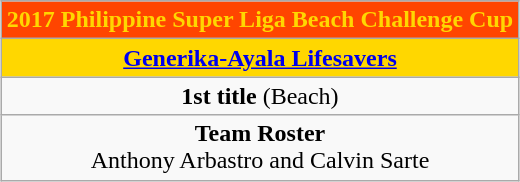<table class=wikitable style="text-align:center; margin:auto;">
<tr>
<th style="background:#FF4500; color:#FFD700;">2017 Philippine Super Liga Beach Challenge Cup</th>
</tr>
<tr bgcolor="gold">
<td><strong><a href='#'>Generika-Ayala Lifesavers</a></strong></td>
</tr>
<tr>
<td><strong>1st title</strong> (Beach)</td>
</tr>
<tr>
<td><strong>Team Roster</strong><br>Anthony Arbastro and Calvin Sarte</td>
</tr>
</table>
